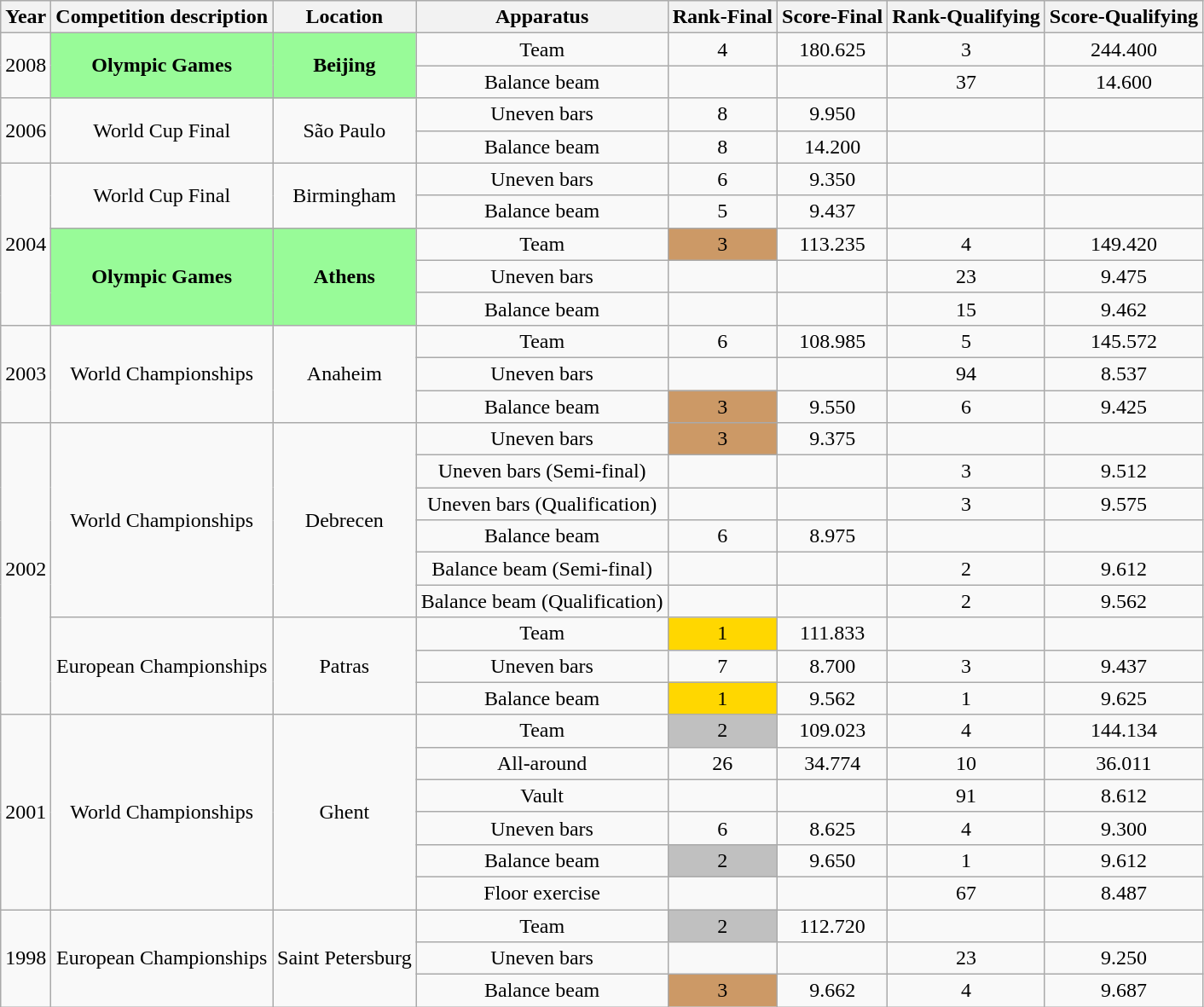<table class="wikitable" style="text-align:center">
<tr>
<th>Year</th>
<th>Competition description</th>
<th>Location</th>
<th>Apparatus</th>
<th>Rank-Final</th>
<th>Score-Final</th>
<th>Rank-Qualifying</th>
<th>Score-Qualifying</th>
</tr>
<tr>
<td rowspan=2>2008</td>
<td bgcolor=98FB98 rowspan=2><strong>Olympic Games</strong></td>
<td bgcolor=98FB98 rowspan=2><strong>Beijing</strong></td>
<td>Team</td>
<td>4</td>
<td>180.625</td>
<td>3</td>
<td>244.400</td>
</tr>
<tr>
<td>Balance beam</td>
<td></td>
<td></td>
<td>37</td>
<td>14.600</td>
</tr>
<tr>
<td rowspan=2>2006</td>
<td rowspan=2>World Cup Final</td>
<td rowspan=2>São Paulo</td>
<td>Uneven bars</td>
<td>8</td>
<td>9.950</td>
<td></td>
<td></td>
</tr>
<tr>
<td>Balance beam</td>
<td>8</td>
<td>14.200</td>
<td></td>
<td></td>
</tr>
<tr>
<td rowspan=5>2004</td>
<td rowspan=2>World Cup Final</td>
<td rowspan=2>Birmingham</td>
<td>Uneven bars</td>
<td>6</td>
<td>9.350</td>
<td></td>
<td></td>
</tr>
<tr>
<td>Balance beam</td>
<td>5</td>
<td>9.437</td>
<td></td>
<td></td>
</tr>
<tr>
<td bgcolor=98FB98 rowspan=3><strong>Olympic Games</strong></td>
<td bgcolor=98FB98 rowspan=3><strong>Athens</strong></td>
<td>Team</td>
<td bgcolor=cc9966>3</td>
<td>113.235</td>
<td>4</td>
<td>149.420</td>
</tr>
<tr>
<td>Uneven bars</td>
<td></td>
<td></td>
<td>23</td>
<td>9.475</td>
</tr>
<tr>
<td>Balance beam</td>
<td></td>
<td></td>
<td>15</td>
<td>9.462</td>
</tr>
<tr>
<td rowspan=3>2003</td>
<td rowspan=3>World Championships</td>
<td rowspan=3>Anaheim</td>
<td>Team</td>
<td>6</td>
<td>108.985</td>
<td>5</td>
<td>145.572</td>
</tr>
<tr>
<td>Uneven bars</td>
<td></td>
<td></td>
<td>94</td>
<td>8.537</td>
</tr>
<tr>
<td>Balance beam</td>
<td bgcolor=cc9966>3</td>
<td>9.550</td>
<td>6</td>
<td>9.425</td>
</tr>
<tr>
<td rowspan=9>2002</td>
<td rowspan=6>World Championships</td>
<td rowspan=6>Debrecen</td>
<td>Uneven bars</td>
<td bgcolor=cc9966>3</td>
<td>9.375</td>
<td></td>
<td></td>
</tr>
<tr>
<td>Uneven bars (Semi-final)</td>
<td></td>
<td></td>
<td>3</td>
<td>9.512</td>
</tr>
<tr>
<td>Uneven bars (Qualification)</td>
<td></td>
<td></td>
<td>3</td>
<td>9.575</td>
</tr>
<tr>
<td>Balance beam</td>
<td>6</td>
<td>8.975</td>
<td></td>
<td></td>
</tr>
<tr>
<td>Balance beam (Semi-final)</td>
<td></td>
<td></td>
<td>2</td>
<td>9.612</td>
</tr>
<tr>
<td>Balance beam (Qualification)</td>
<td></td>
<td></td>
<td>2</td>
<td>9.562</td>
</tr>
<tr>
<td rowspan=3>European Championships</td>
<td rowspan=3>Patras</td>
<td>Team</td>
<td bgcolor=gold>1</td>
<td>111.833</td>
<td></td>
<td></td>
</tr>
<tr>
<td>Uneven bars</td>
<td>7</td>
<td>8.700</td>
<td>3</td>
<td>9.437</td>
</tr>
<tr>
<td>Balance beam</td>
<td bgcolor=gold>1</td>
<td>9.562</td>
<td>1</td>
<td>9.625</td>
</tr>
<tr>
<td rowspan=6>2001</td>
<td rowspan=6>World Championships</td>
<td rowspan=6>Ghent</td>
<td>Team</td>
<td bgcolor=silver>2</td>
<td>109.023</td>
<td>4</td>
<td>144.134</td>
</tr>
<tr>
<td>All-around</td>
<td>26</td>
<td>34.774</td>
<td>10</td>
<td>36.011</td>
</tr>
<tr>
<td>Vault</td>
<td></td>
<td></td>
<td>91</td>
<td>8.612</td>
</tr>
<tr>
<td>Uneven bars</td>
<td>6</td>
<td>8.625</td>
<td>4</td>
<td>9.300</td>
</tr>
<tr>
<td>Balance beam</td>
<td bgcolor=silver>2</td>
<td>9.650</td>
<td>1</td>
<td>9.612</td>
</tr>
<tr>
<td>Floor exercise</td>
<td></td>
<td></td>
<td>67</td>
<td>8.487</td>
</tr>
<tr>
<td rowspan=3>1998</td>
<td rowspan=3>European Championships</td>
<td rowspan=3>Saint Petersburg</td>
<td>Team</td>
<td bgcolor=silver>2</td>
<td>112.720</td>
<td></td>
<td></td>
</tr>
<tr>
<td>Uneven bars</td>
<td></td>
<td></td>
<td>23</td>
<td>9.250</td>
</tr>
<tr>
<td>Balance beam</td>
<td bgcolor=cc9966>3</td>
<td>9.662</td>
<td>4</td>
<td>9.687</td>
</tr>
</table>
